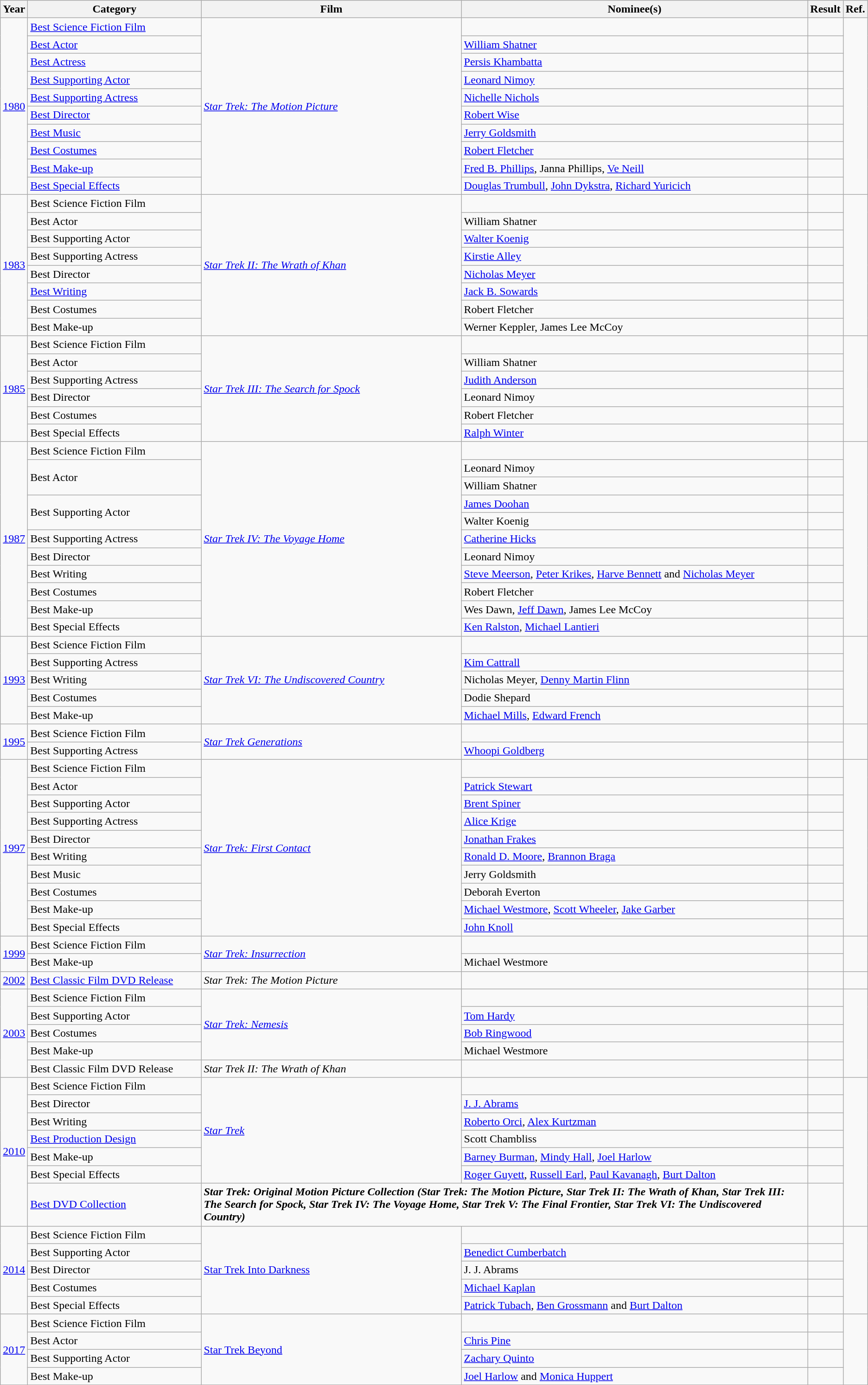<table class="wikitable">
<tr>
<th style="width: 1%;">Year</th>
<th style="width: 20%;">Category</th>
<th style="width: 30%;">Film</th>
<th>Nominee(s)</th>
<th style="width: 4%;">Result</th>
<th style="width: 1%;">Ref.</th>
</tr>
<tr>
<td rowspan="10"><a href='#'>1980</a></td>
<td><a href='#'>Best Science Fiction Film</a></td>
<td rowspan="10"><em><a href='#'>Star Trek: The Motion Picture</a></em></td>
<td></td>
<td></td>
<td rowspan="10"></td>
</tr>
<tr>
<td><a href='#'>Best Actor</a></td>
<td><a href='#'>William Shatner</a></td>
<td></td>
</tr>
<tr>
<td><a href='#'>Best Actress</a></td>
<td><a href='#'>Persis Khambatta</a></td>
<td></td>
</tr>
<tr>
<td><a href='#'>Best Supporting Actor</a></td>
<td><a href='#'>Leonard Nimoy</a></td>
<td></td>
</tr>
<tr>
<td><a href='#'>Best Supporting Actress</a></td>
<td><a href='#'>Nichelle Nichols</a></td>
<td></td>
</tr>
<tr>
<td><a href='#'>Best Director</a></td>
<td><a href='#'>Robert Wise</a></td>
<td></td>
</tr>
<tr>
<td><a href='#'>Best Music</a></td>
<td><a href='#'>Jerry Goldsmith</a></td>
<td></td>
</tr>
<tr>
<td><a href='#'>Best Costumes</a></td>
<td><a href='#'>Robert Fletcher</a></td>
<td></td>
</tr>
<tr>
<td><a href='#'>Best Make-up</a></td>
<td><a href='#'>Fred B. Phillips</a>, Janna Phillips, <a href='#'>Ve Neill</a></td>
<td></td>
</tr>
<tr>
<td><a href='#'>Best Special Effects</a></td>
<td><a href='#'>Douglas Trumbull</a>, <a href='#'>John Dykstra</a>, <a href='#'>Richard Yuricich</a></td>
<td></td>
</tr>
<tr>
<td rowspan="8"><a href='#'>1983</a></td>
<td>Best Science Fiction Film</td>
<td rowspan="8"><em><a href='#'>Star Trek II: The Wrath of Khan</a></em></td>
<td></td>
<td></td>
<td rowspan="8"></td>
</tr>
<tr>
<td>Best Actor</td>
<td>William Shatner</td>
<td></td>
</tr>
<tr>
<td>Best Supporting Actor</td>
<td><a href='#'>Walter Koenig</a></td>
<td></td>
</tr>
<tr>
<td>Best Supporting Actress</td>
<td><a href='#'>Kirstie Alley</a></td>
<td></td>
</tr>
<tr>
<td>Best Director</td>
<td><a href='#'>Nicholas Meyer</a></td>
<td></td>
</tr>
<tr>
<td><a href='#'>Best Writing</a></td>
<td><a href='#'>Jack B. Sowards</a></td>
<td></td>
</tr>
<tr>
<td>Best Costumes</td>
<td>Robert Fletcher</td>
<td></td>
</tr>
<tr>
<td>Best Make-up</td>
<td>Werner Keppler, James Lee McCoy</td>
<td></td>
</tr>
<tr>
<td rowspan="6"><a href='#'>1985</a></td>
<td>Best Science Fiction Film</td>
<td rowspan="6"><em><a href='#'>Star Trek III: The Search for Spock</a></em></td>
<td></td>
<td></td>
<td rowspan="6"></td>
</tr>
<tr>
<td>Best Actor</td>
<td>William Shatner</td>
<td></td>
</tr>
<tr>
<td>Best Supporting Actress</td>
<td><a href='#'>Judith Anderson</a></td>
<td></td>
</tr>
<tr>
<td>Best Director</td>
<td>Leonard Nimoy</td>
<td></td>
</tr>
<tr>
<td>Best Costumes</td>
<td>Robert Fletcher</td>
<td></td>
</tr>
<tr>
<td>Best Special Effects</td>
<td><a href='#'>Ralph Winter</a></td>
<td></td>
</tr>
<tr>
<td rowspan="11"><a href='#'>1987</a></td>
<td>Best Science Fiction Film</td>
<td rowspan="11"><em><a href='#'>Star Trek IV: The Voyage Home</a></em></td>
<td></td>
<td></td>
<td rowspan="11"></td>
</tr>
<tr>
<td rowspan="2">Best Actor</td>
<td>Leonard Nimoy</td>
<td></td>
</tr>
<tr>
<td>William Shatner</td>
<td></td>
</tr>
<tr>
<td rowspan="2">Best Supporting Actor</td>
<td><a href='#'>James Doohan</a></td>
<td></td>
</tr>
<tr>
<td>Walter Koenig</td>
<td></td>
</tr>
<tr>
<td>Best Supporting Actress</td>
<td><a href='#'>Catherine Hicks</a></td>
<td></td>
</tr>
<tr>
<td>Best Director</td>
<td>Leonard Nimoy</td>
<td></td>
</tr>
<tr>
<td>Best Writing</td>
<td><a href='#'>Steve Meerson</a>, <a href='#'>Peter Krikes</a>, <a href='#'>Harve Bennett</a> and <a href='#'>Nicholas Meyer</a></td>
<td></td>
</tr>
<tr>
<td>Best Costumes</td>
<td>Robert Fletcher</td>
<td></td>
</tr>
<tr>
<td>Best Make-up</td>
<td>Wes Dawn, <a href='#'>Jeff Dawn</a>, James Lee McCoy</td>
<td></td>
</tr>
<tr>
<td>Best Special Effects</td>
<td><a href='#'>Ken Ralston</a>, <a href='#'>Michael Lantieri</a></td>
<td></td>
</tr>
<tr>
<td rowspan="5"><a href='#'>1993</a></td>
<td>Best Science Fiction Film</td>
<td rowspan="5"><em><a href='#'>Star Trek VI: The Undiscovered Country</a></em></td>
<td></td>
<td></td>
<td rowspan="5"></td>
</tr>
<tr>
<td>Best Supporting Actress</td>
<td><a href='#'>Kim Cattrall</a></td>
<td></td>
</tr>
<tr>
<td>Best Writing</td>
<td>Nicholas Meyer, <a href='#'>Denny Martin Flinn</a></td>
<td></td>
</tr>
<tr>
<td>Best Costumes</td>
<td>Dodie Shepard</td>
<td></td>
</tr>
<tr>
<td>Best Make-up</td>
<td><a href='#'>Michael Mills</a>, <a href='#'>Edward French</a></td>
<td></td>
</tr>
<tr>
<td rowspan="2"><a href='#'>1995</a></td>
<td>Best Science Fiction Film</td>
<td rowspan="2"><em><a href='#'>Star Trek Generations</a></em></td>
<td></td>
<td></td>
<td rowspan="2"></td>
</tr>
<tr>
<td>Best Supporting Actress</td>
<td><a href='#'>Whoopi Goldberg</a></td>
<td></td>
</tr>
<tr>
<td rowspan="10"><a href='#'>1997</a></td>
<td>Best Science Fiction Film</td>
<td rowspan="10"><em><a href='#'>Star Trek: First Contact</a></em></td>
<td></td>
<td></td>
<td rowspan="10"></td>
</tr>
<tr>
<td>Best Actor</td>
<td><a href='#'>Patrick Stewart</a></td>
<td></td>
</tr>
<tr>
<td>Best Supporting Actor</td>
<td><a href='#'>Brent Spiner</a></td>
<td></td>
</tr>
<tr>
<td>Best Supporting Actress</td>
<td><a href='#'>Alice Krige</a></td>
<td></td>
</tr>
<tr>
<td>Best Director</td>
<td><a href='#'>Jonathan Frakes</a></td>
<td></td>
</tr>
<tr>
<td>Best Writing</td>
<td><a href='#'>Ronald D. Moore</a>, <a href='#'>Brannon Braga</a></td>
<td></td>
</tr>
<tr>
<td>Best Music</td>
<td>Jerry Goldsmith</td>
<td></td>
</tr>
<tr>
<td>Best Costumes</td>
<td>Deborah Everton</td>
<td></td>
</tr>
<tr>
<td>Best Make-up</td>
<td><a href='#'>Michael Westmore</a>, <a href='#'>Scott Wheeler</a>, <a href='#'>Jake Garber</a></td>
<td></td>
</tr>
<tr>
<td>Best Special Effects</td>
<td><a href='#'>John Knoll</a></td>
<td></td>
</tr>
<tr>
<td rowspan="2"><a href='#'>1999</a></td>
<td>Best Science Fiction Film</td>
<td rowspan="2"><em><a href='#'>Star Trek: Insurrection</a></em></td>
<td></td>
<td></td>
<td rowspan="2"></td>
</tr>
<tr>
<td>Best Make-up</td>
<td>Michael Westmore</td>
<td></td>
</tr>
<tr>
<td><a href='#'>2002</a></td>
<td><a href='#'>Best Classic Film DVD Release</a></td>
<td><em>Star Trek: The Motion Picture</em></td>
<td></td>
<td></td>
<td></td>
</tr>
<tr>
<td rowspan="5"><a href='#'>2003</a></td>
<td>Best Science Fiction Film</td>
<td rowspan="4"><em><a href='#'>Star Trek: Nemesis</a></em></td>
<td></td>
<td></td>
<td rowspan="5"></td>
</tr>
<tr>
<td>Best Supporting Actor</td>
<td><a href='#'>Tom Hardy</a></td>
<td></td>
</tr>
<tr>
<td>Best Costumes</td>
<td><a href='#'>Bob Ringwood</a></td>
<td></td>
</tr>
<tr>
<td>Best Make-up</td>
<td>Michael Westmore</td>
<td></td>
</tr>
<tr>
<td>Best Classic Film DVD Release</td>
<td><em>Star Trek II: The Wrath of Khan</em></td>
<td></td>
<td></td>
</tr>
<tr>
<td rowspan="7"><a href='#'>2010</a></td>
<td>Best Science Fiction Film</td>
<td rowspan="6"><a href='#'><em>Star Trek</em></a></td>
<td></td>
<td></td>
<td rowspan="7"></td>
</tr>
<tr>
<td>Best Director</td>
<td><a href='#'>J. J. Abrams</a></td>
<td></td>
</tr>
<tr>
<td>Best Writing</td>
<td><a href='#'>Roberto Orci</a>, <a href='#'>Alex Kurtzman</a></td>
<td></td>
</tr>
<tr>
<td><a href='#'>Best Production Design</a></td>
<td>Scott Chambliss</td>
<td></td>
</tr>
<tr>
<td>Best Make-up</td>
<td><a href='#'>Barney Burman</a>, <a href='#'>Mindy Hall</a>, <a href='#'>Joel Harlow</a></td>
<td></td>
</tr>
<tr>
<td>Best Special Effects</td>
<td><a href='#'>Roger Guyett</a>, <a href='#'>Russell Earl</a>, <a href='#'>Paul Kavanagh</a>, <a href='#'>Burt Dalton</a></td>
<td></td>
</tr>
<tr>
<td><a href='#'>Best DVD Collection</a></td>
<td colspan="2"><strong><em>Star Trek: Original Motion Picture Collection<strong> (Star Trek: The Motion Picture, Star Trek II: The Wrath of Khan, Star Trek III: The Search for Spock, Star Trek IV: The Voyage Home, Star Trek V: The Final Frontier, Star Trek VI: The Undiscovered Country)<em></td>
<td></td>
</tr>
<tr>
<td rowspan="5"><a href='#'>2014</a></td>
<td>Best Science Fiction Film</td>
<td rowspan="5"></em><a href='#'>Star Trek Into Darkness</a><em></td>
<td></td>
<td></td>
<td rowspan="5"></td>
</tr>
<tr>
<td>Best Supporting Actor</td>
<td><a href='#'>Benedict Cumberbatch</a></td>
<td></td>
</tr>
<tr>
<td>Best Director</td>
<td>J. J. Abrams</td>
<td></td>
</tr>
<tr>
<td>Best Costumes</td>
<td><a href='#'>Michael Kaplan</a></td>
<td></td>
</tr>
<tr>
<td>Best Special Effects</td>
<td><a href='#'>Patrick Tubach</a>, <a href='#'>Ben Grossmann</a> and <a href='#'>Burt Dalton</a></td>
<td></td>
</tr>
<tr>
<td rowspan="4"><a href='#'>2017</a></td>
<td>Best Science Fiction Film</td>
<td rowspan="4"></em><a href='#'>Star Trek Beyond</a><em></td>
<td></td>
<td></td>
<td rowspan="4"></td>
</tr>
<tr>
<td>Best Actor</td>
<td><a href='#'>Chris Pine</a></td>
<td></td>
</tr>
<tr>
<td>Best Supporting Actor</td>
<td><a href='#'>Zachary Quinto</a></td>
<td></td>
</tr>
<tr>
<td>Best Make-up</td>
<td><a href='#'>Joel Harlow</a> and <a href='#'>Monica Huppert</a></td>
<td></td>
</tr>
</table>
